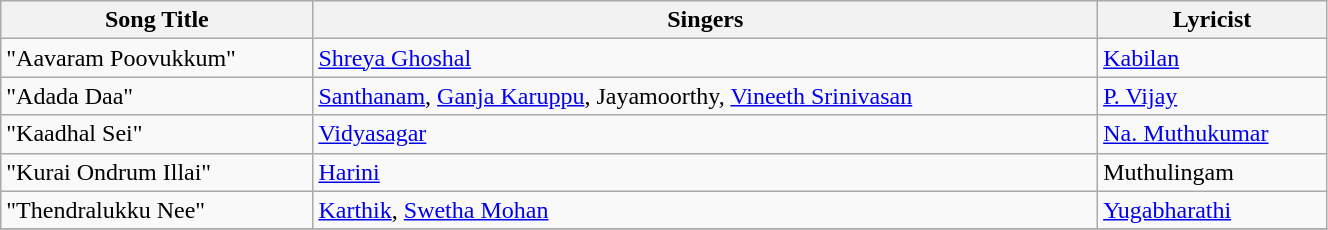<table class='wikitable' width="70%">
<tr>
<th>Song Title</th>
<th>Singers</th>
<th>Lyricist</th>
</tr>
<tr>
<td>"Aavaram Poovukkum"</td>
<td><a href='#'>Shreya Ghoshal</a></td>
<td><a href='#'>Kabilan</a></td>
</tr>
<tr>
<td>"Adada Daa"</td>
<td><a href='#'>Santhanam</a>, <a href='#'>Ganja Karuppu</a>, Jayamoorthy, <a href='#'>Vineeth Srinivasan</a></td>
<td><a href='#'>P. Vijay</a></td>
</tr>
<tr>
<td>"Kaadhal Sei"</td>
<td><a href='#'>Vidyasagar</a></td>
<td><a href='#'>Na. Muthukumar</a></td>
</tr>
<tr>
<td>"Kurai Ondrum Illai"</td>
<td><a href='#'>Harini</a></td>
<td>Muthulingam</td>
</tr>
<tr>
<td>"Thendralukku Nee"</td>
<td><a href='#'>Karthik</a>, <a href='#'>Swetha Mohan</a></td>
<td><a href='#'>Yugabharathi</a></td>
</tr>
<tr>
</tr>
</table>
